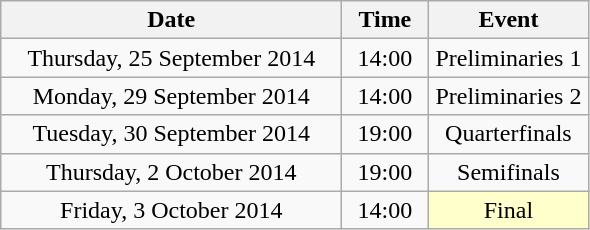<table class = "wikitable" style="text-align:center;">
<tr>
<th width=220>Date</th>
<th width=50>Time</th>
<th width=100>Event</th>
</tr>
<tr>
<td>Thursday, 25 September 2014</td>
<td>14:00</td>
<td>Preliminaries 1</td>
</tr>
<tr>
<td>Monday, 29 September 2014</td>
<td>14:00</td>
<td>Preliminaries 2</td>
</tr>
<tr>
<td>Tuesday, 30 September 2014</td>
<td>19:00</td>
<td>Quarterfinals</td>
</tr>
<tr>
<td>Thursday, 2 October 2014</td>
<td>19:00</td>
<td>Semifinals</td>
</tr>
<tr>
<td>Friday, 3 October 2014</td>
<td>14:00</td>
<td bgcolor=ffffcc>Final</td>
</tr>
</table>
